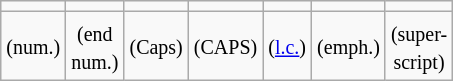<table class="wikitable" style="line-height: 1.2">
<tr align=center>
<td></td>
<td></td>
<td></td>
<td></td>
<td></td>
<td></td>
<td></td>
</tr>
<tr align=center>
<td><small>(num.)</small></td>
<td><small>(end <br>num.)</small></td>
<td><small>(Caps)</small></td>
<td><small>(CAPS)</small></td>
<td><small>(<a href='#'>l.c.</a>)</small></td>
<td><small>(emph.)</small></td>
<td><small>(super-<br>script)</small></td>
</tr>
</table>
